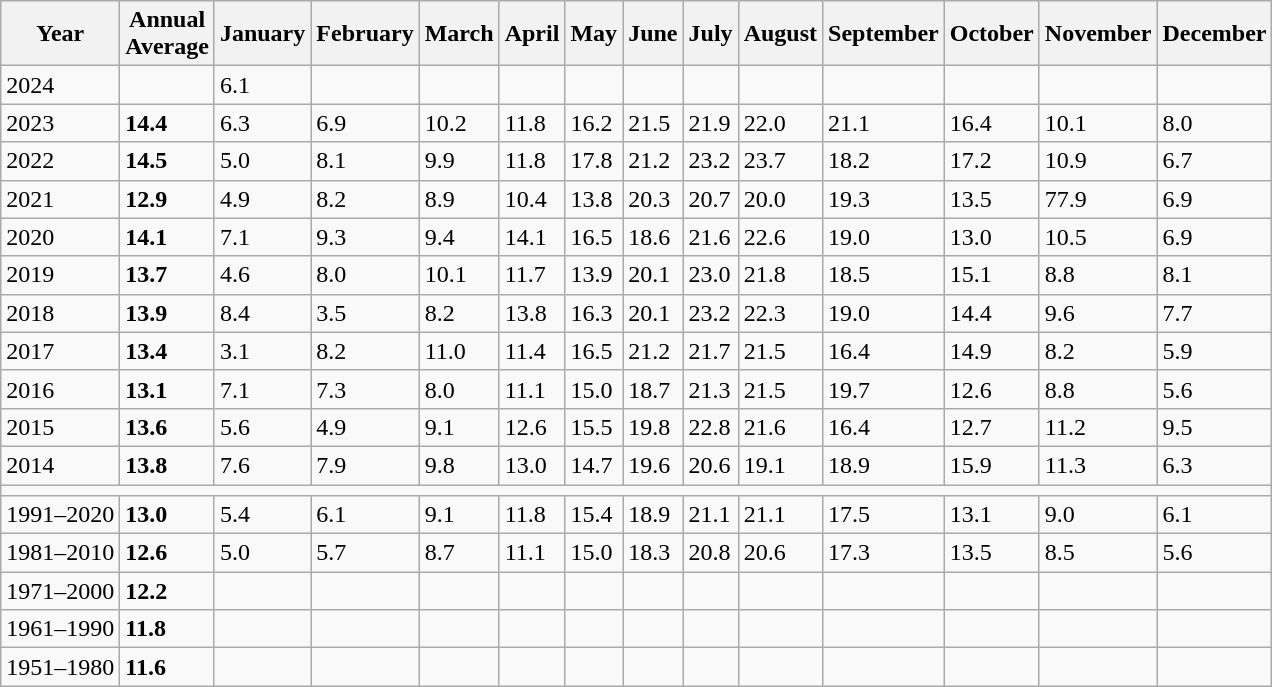<table class="wikitable">
<tr>
<th>Year</th>
<th>Annual<br>Average</th>
<th>January</th>
<th>February</th>
<th>March</th>
<th>April</th>
<th>May</th>
<th>June</th>
<th>July</th>
<th>August</th>
<th>September</th>
<th>October</th>
<th>November</th>
<th>December</th>
</tr>
<tr>
<td>2024</td>
<td></td>
<td>6.1</td>
<td></td>
<td></td>
<td></td>
<td></td>
<td></td>
<td></td>
<td></td>
<td></td>
<td></td>
<td></td>
<td></td>
</tr>
<tr>
<td>2023</td>
<td><strong>14.4</strong></td>
<td>6.3</td>
<td>6.9</td>
<td>10.2</td>
<td>11.8</td>
<td>16.2</td>
<td>21.5</td>
<td>21.9</td>
<td>22.0</td>
<td>21.1</td>
<td>16.4</td>
<td>10.1</td>
<td>8.0</td>
</tr>
<tr>
<td>2022</td>
<td><strong>14.5</strong></td>
<td>5.0</td>
<td>8.1</td>
<td>9.9</td>
<td>11.8</td>
<td>17.8</td>
<td>21.2</td>
<td>23.2</td>
<td>23.7</td>
<td>18.2</td>
<td>17.2</td>
<td>10.9</td>
<td>6.7</td>
</tr>
<tr>
<td>2021</td>
<td><strong>12.9</strong></td>
<td>4.9</td>
<td>8.2</td>
<td>8.9</td>
<td>10.4</td>
<td>13.8</td>
<td>20.3</td>
<td>20.7</td>
<td>20.0</td>
<td>19.3</td>
<td>13.5</td>
<td>77.9</td>
<td>6.9</td>
</tr>
<tr>
<td>2020</td>
<td><strong>14.1</strong></td>
<td>7.1</td>
<td>9.3</td>
<td>9.4</td>
<td>14.1</td>
<td>16.5</td>
<td>18.6</td>
<td>21.6</td>
<td>22.6</td>
<td>19.0</td>
<td>13.0</td>
<td>10.5</td>
<td>6.9</td>
</tr>
<tr>
<td>2019</td>
<td><strong>13.7</strong></td>
<td>4.6</td>
<td>8.0</td>
<td>10.1</td>
<td>11.7</td>
<td>13.9</td>
<td>20.1</td>
<td>23.0</td>
<td>21.8</td>
<td>18.5</td>
<td>15.1</td>
<td>8.8</td>
<td>8.1</td>
</tr>
<tr>
<td>2018</td>
<td><strong>13.9</strong></td>
<td>8.4</td>
<td>3.5</td>
<td>8.2</td>
<td>13.8</td>
<td>16.3</td>
<td>20.1</td>
<td>23.2</td>
<td>22.3</td>
<td>19.0</td>
<td>14.4</td>
<td>9.6</td>
<td>7.7</td>
</tr>
<tr>
<td>2017</td>
<td><strong>13.4</strong></td>
<td>3.1</td>
<td>8.2</td>
<td>11.0</td>
<td>11.4</td>
<td>16.5</td>
<td>21.2</td>
<td>21.7</td>
<td>21.5</td>
<td>16.4</td>
<td>14.9</td>
<td>8.2</td>
<td>5.9</td>
</tr>
<tr>
<td>2016</td>
<td><strong>13.1</strong></td>
<td>7.1</td>
<td>7.3</td>
<td>8.0</td>
<td>11.1</td>
<td>15.0</td>
<td>18.7</td>
<td>21.3</td>
<td>21.5</td>
<td>19.7</td>
<td>12.6</td>
<td>8.8</td>
<td>5.6</td>
</tr>
<tr>
<td>2015</td>
<td><strong>13.6</strong></td>
<td>5.6</td>
<td>4.9</td>
<td>9.1</td>
<td>12.6</td>
<td>15.5</td>
<td>19.8</td>
<td>22.8</td>
<td>21.6</td>
<td>16.4</td>
<td>12.7</td>
<td>11.2</td>
<td>9.5</td>
</tr>
<tr>
<td>2014</td>
<td><strong>13.8</strong></td>
<td>7.6</td>
<td>7.9</td>
<td>9.8</td>
<td>13.0</td>
<td>14.7</td>
<td>19.6</td>
<td>20.6</td>
<td>19.1</td>
<td>18.9</td>
<td>15.9</td>
<td>11.3</td>
<td>6.3</td>
</tr>
<tr>
<td colspan="14"></td>
</tr>
<tr>
<td>1991–2020</td>
<td><strong>13.0</strong></td>
<td>5.4</td>
<td>6.1</td>
<td>9.1</td>
<td>11.8</td>
<td>15.4</td>
<td>18.9</td>
<td>21.1</td>
<td>21.1</td>
<td>17.5</td>
<td>13.1</td>
<td>9.0</td>
<td>6.1</td>
</tr>
<tr>
<td>1981–2010</td>
<td><strong>12.6</strong></td>
<td>5.0</td>
<td>5.7</td>
<td>8.7</td>
<td>11.1</td>
<td>15.0</td>
<td>18.3</td>
<td>20.8</td>
<td>20.6</td>
<td>17.3</td>
<td>13.5</td>
<td>8.5</td>
<td>5.6</td>
</tr>
<tr>
<td>1971–2000</td>
<td><strong>12.2</strong></td>
<td></td>
<td></td>
<td></td>
<td></td>
<td></td>
<td></td>
<td></td>
<td></td>
<td></td>
<td></td>
<td></td>
<td></td>
</tr>
<tr>
<td>1961–1990</td>
<td><strong>11.8</strong></td>
<td></td>
<td></td>
<td></td>
<td></td>
<td></td>
<td></td>
<td></td>
<td></td>
<td></td>
<td></td>
<td></td>
<td></td>
</tr>
<tr>
<td>1951–1980</td>
<td><strong>11.6</strong></td>
<td></td>
<td></td>
<td></td>
<td></td>
<td></td>
<td></td>
<td></td>
<td></td>
<td></td>
<td></td>
<td></td>
<td></td>
</tr>
</table>
